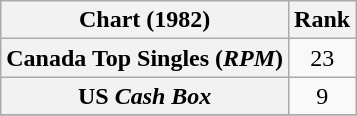<table class="wikitable sortable plainrowheaders">
<tr>
<th scope="col">Chart (1982)</th>
<th scope="col">Rank</th>
</tr>
<tr>
<th scope="row">Canada Top Singles (<em>RPM</em>)</th>
<td style="text-align:center;">23</td>
</tr>
<tr>
<th scope="row">US <em>Cash Box</em></th>
<td style="text-align:center;">9</td>
</tr>
<tr>
</tr>
</table>
